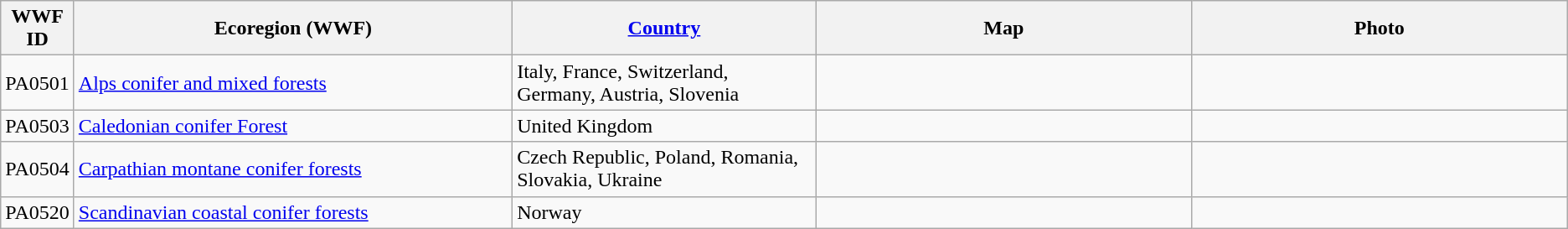<table class="sortable wikitable">
<tr>
<th width="1%">WWF ID</th>
<th width="29%">Ecoregion (WWF)</th>
<th width="20%"><a href='#'>Country</a></th>
<th width="25%">Map</th>
<th width="25%">Photo</th>
</tr>
<tr>
<td>PA0501</td>
<td><a href='#'>Alps conifer and mixed forests</a></td>
<td>Italy, France, Switzerland, Germany, Austria, Slovenia</td>
<td></td>
<td></td>
</tr>
<tr>
<td>PA0503</td>
<td><a href='#'>Caledonian conifer Forest</a></td>
<td>United Kingdom</td>
<td></td>
<td></td>
</tr>
<tr>
<td>PA0504</td>
<td><a href='#'>Carpathian montane conifer forests</a></td>
<td>Czech Republic, Poland, Romania, Slovakia, Ukraine</td>
<td></td>
<td></td>
</tr>
<tr>
<td>PA0520</td>
<td><a href='#'>Scandinavian coastal conifer forests</a></td>
<td>Norway</td>
<td></td>
<td></td>
</tr>
</table>
